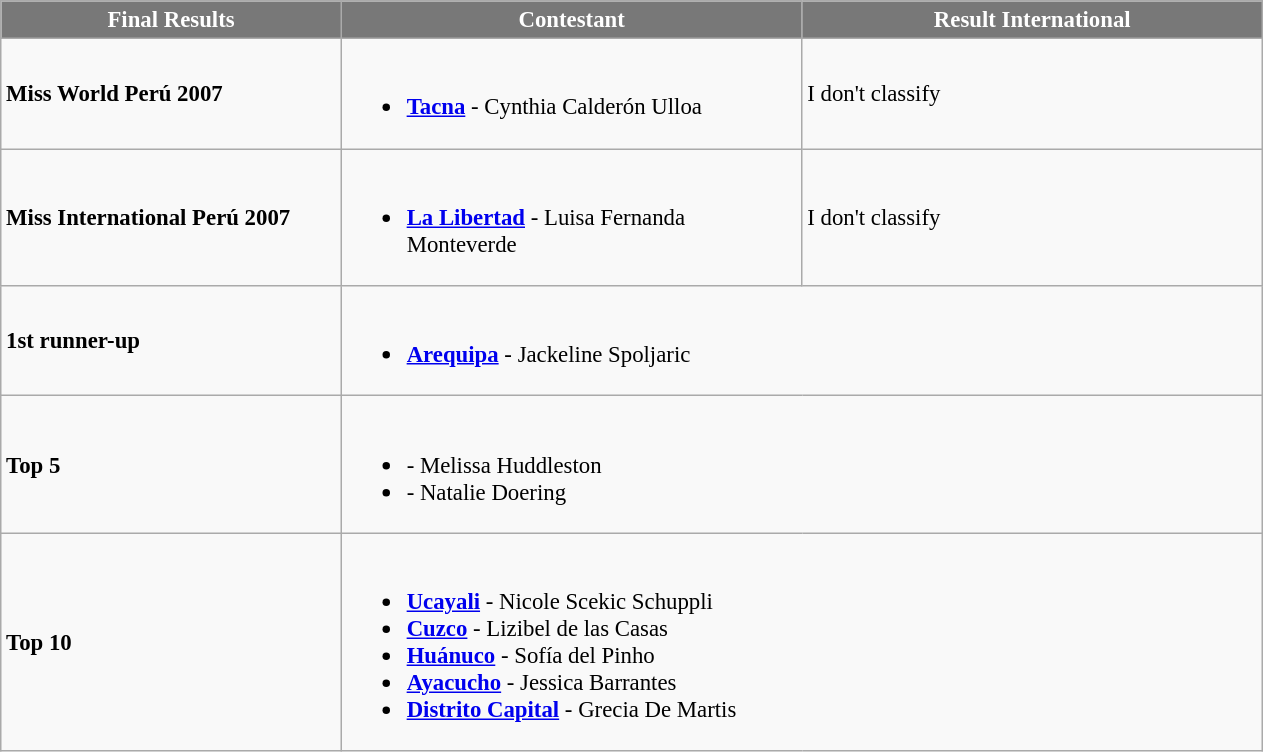<table class="wikitable sortable" style="font-size: 95%;">
<tr>
<th width="220" style="background-color:#787878;color:#FFFFFF;">Final Results</th>
<th width="300" style="background-color:#787878;color:#FFFFFF;">Contestant</th>
<th width="300" style="background-color:#787878;color:#FFFFFF;">Result International</th>
</tr>
<tr>
<td><strong>Miss World Perú 2007</strong></td>
<td><br><ul><li> <strong><a href='#'>Tacna</a></strong> - Cynthia Calderón Ulloa</li></ul></td>
<td>I don't classify</td>
</tr>
<tr>
<td><strong>Miss International Perú 2007</strong></td>
<td><br><ul><li> <strong><a href='#'>La Libertad</a></strong> - Luisa Fernanda Monteverde</li></ul></td>
<td>I don't classify</td>
</tr>
<tr>
<td><strong>1st runner-up</strong></td>
<td colspan="2"><br><ul><li> <strong><a href='#'>Arequipa</a></strong> - Jackeline Spoljaric</li></ul></td>
</tr>
<tr>
<td><strong>Top 5</strong></td>
<td colspan="2"><br><ul><li><strong></strong> - Melissa Huddleston</li><li><strong></strong> - Natalie Doering</li></ul></td>
</tr>
<tr>
<td><strong>Top 10</strong></td>
<td colspan="2"><br><ul><li> <strong><a href='#'>Ucayali</a></strong> - Nicole Scekic Schuppli</li><li> <strong><a href='#'>Cuzco</a></strong> - Lizibel de las Casas</li><li> <strong><a href='#'>Huánuco</a></strong> - Sofía del Pinho</li><li> <strong><a href='#'>Ayacucho</a></strong> - Jessica Barrantes</li><li> <strong><a href='#'>Distrito Capital</a></strong> - Grecia De Martis</li></ul></td>
</tr>
</table>
